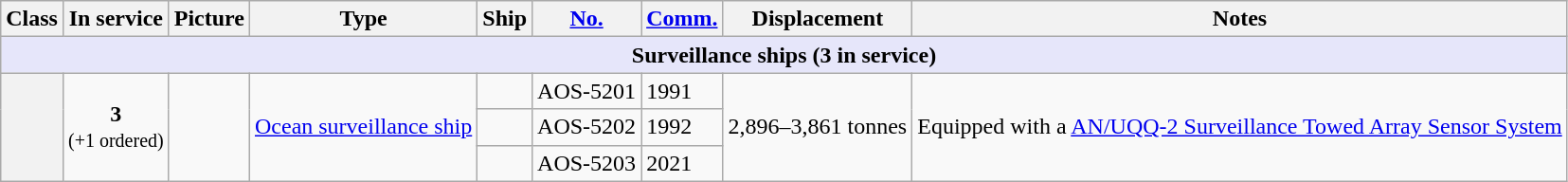<table class="wikitable">
<tr>
<th>Class</th>
<th>In service</th>
<th>Picture</th>
<th>Type</th>
<th>Ship</th>
<th><a href='#'>No.</a></th>
<th><a href='#'>Comm.</a></th>
<th>Displacement</th>
<th>Notes</th>
</tr>
<tr>
<th colspan="9" style="background: lavender;"><strong>Surveillance ships (3 in service)</strong></th>
</tr>
<tr>
<th rowspan="3" style="text-align: left;"></th>
<td rowspan="3" style="text-align: center;"><strong>3</strong><br><small>(+1 ordered)</small></td>
<td rowspan="3"></td>
<td rowspan="3"><a href='#'>Ocean surveillance ship</a></td>
<td></td>
<td>AOS-5201</td>
<td>1991</td>
<td rowspan="3">2,896–3,861 tonnes</td>
<td rowspan="3">Equipped with a <a href='#'>AN/UQQ-2 Surveillance Towed Array Sensor System</a><br></td>
</tr>
<tr>
<td></td>
<td>AOS-5202</td>
<td>1992</td>
</tr>
<tr>
<td></td>
<td>AOS-5203</td>
<td>2021</td>
</tr>
</table>
